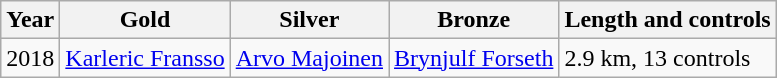<table class="wikitable">
<tr>
<th>Year</th>
<th>Gold</th>
<th>Silver</th>
<th>Bronze</th>
<th>Length and controls</th>
</tr>
<tr>
<td>2018</td>
<td> <a href='#'>Karleric Fransso</a></td>
<td> <a href='#'>Arvo Majoinen</a></td>
<td> <a href='#'>Brynjulf Forseth</a></td>
<td>2.9 km, 13 controls</td>
</tr>
</table>
